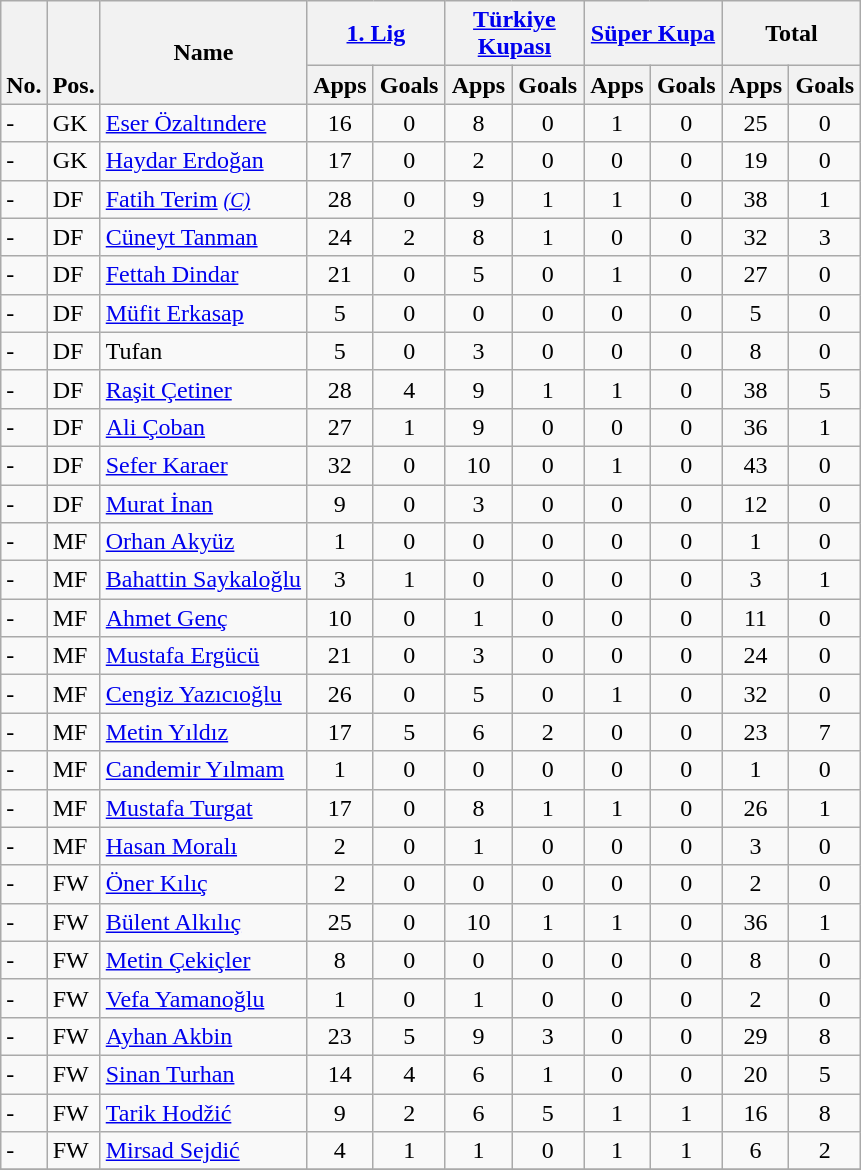<table class="wikitable" style="text-align:center">
<tr>
<th rowspan="2" valign="bottom">No.</th>
<th rowspan="2" valign="bottom">Pos.</th>
<th rowspan="2">Name</th>
<th colspan="2" width="85"><a href='#'>1. Lig</a></th>
<th colspan="2" width="85"><a href='#'>Türkiye Kupası</a></th>
<th colspan="2" width="85"><a href='#'>Süper Kupa</a></th>
<th colspan="2" width="85">Total</th>
</tr>
<tr>
<th>Apps</th>
<th>Goals</th>
<th>Apps</th>
<th>Goals</th>
<th>Apps</th>
<th>Goals</th>
<th>Apps</th>
<th>Goals</th>
</tr>
<tr>
<td align="left">-</td>
<td align="left">GK</td>
<td align="left"> <a href='#'>Eser Özaltındere</a></td>
<td>16</td>
<td>0</td>
<td>8</td>
<td>0</td>
<td>1</td>
<td>0</td>
<td>25</td>
<td>0</td>
</tr>
<tr>
<td align="left">-</td>
<td align="left">GK</td>
<td align="left"> <a href='#'>Haydar Erdoğan</a></td>
<td>17</td>
<td>0</td>
<td>2</td>
<td>0</td>
<td>0</td>
<td>0</td>
<td>19</td>
<td>0</td>
</tr>
<tr>
<td align="left">-</td>
<td align="left">DF</td>
<td align="left"> <a href='#'>Fatih Terim</a> <small><em><a href='#'>(C)</a></em></small></td>
<td>28</td>
<td>0</td>
<td>9</td>
<td>1</td>
<td>1</td>
<td>0</td>
<td>38</td>
<td>1</td>
</tr>
<tr>
<td align="left">-</td>
<td align="left">DF</td>
<td align="left"> <a href='#'>Cüneyt Tanman</a></td>
<td>24</td>
<td>2</td>
<td>8</td>
<td>1</td>
<td>0</td>
<td>0</td>
<td>32</td>
<td>3</td>
</tr>
<tr>
<td align="left">-</td>
<td align="left">DF</td>
<td align="left"> <a href='#'>Fettah Dindar</a></td>
<td>21</td>
<td>0</td>
<td>5</td>
<td>0</td>
<td>1</td>
<td>0</td>
<td>27</td>
<td>0</td>
</tr>
<tr>
<td align="left">-</td>
<td align="left">DF</td>
<td align="left"> <a href='#'>Müfit Erkasap</a></td>
<td>5</td>
<td>0</td>
<td>0</td>
<td>0</td>
<td>0</td>
<td>0</td>
<td>5</td>
<td>0</td>
</tr>
<tr>
<td align="left">-</td>
<td align="left">DF</td>
<td align="left"> Tufan</td>
<td>5</td>
<td>0</td>
<td>3</td>
<td>0</td>
<td>0</td>
<td>0</td>
<td>8</td>
<td>0</td>
</tr>
<tr>
<td align="left">-</td>
<td align="left">DF</td>
<td align="left"> <a href='#'>Raşit Çetiner</a></td>
<td>28</td>
<td>4</td>
<td>9</td>
<td>1</td>
<td>1</td>
<td>0</td>
<td>38</td>
<td>5</td>
</tr>
<tr>
<td align="left">-</td>
<td align="left">DF</td>
<td align="left"> <a href='#'>Ali Çoban</a></td>
<td>27</td>
<td>1</td>
<td>9</td>
<td>0</td>
<td>0</td>
<td>0</td>
<td>36</td>
<td>1</td>
</tr>
<tr>
<td align="left">-</td>
<td align="left">DF</td>
<td align="left"> <a href='#'>Sefer Karaer</a></td>
<td>32</td>
<td>0</td>
<td>10</td>
<td>0</td>
<td>1</td>
<td>0</td>
<td>43</td>
<td>0</td>
</tr>
<tr>
<td align="left">-</td>
<td align="left">DF</td>
<td align="left"> <a href='#'>Murat İnan</a></td>
<td>9</td>
<td>0</td>
<td>3</td>
<td>0</td>
<td>0</td>
<td>0</td>
<td>12</td>
<td>0</td>
</tr>
<tr>
<td align="left">-</td>
<td align="left">MF</td>
<td align="left"> <a href='#'>Orhan Akyüz</a></td>
<td>1</td>
<td>0</td>
<td>0</td>
<td>0</td>
<td>0</td>
<td>0</td>
<td>1</td>
<td>0</td>
</tr>
<tr>
<td align="left">-</td>
<td align="left">MF</td>
<td align="left"> <a href='#'>Bahattin Saykaloğlu</a></td>
<td>3</td>
<td>1</td>
<td>0</td>
<td>0</td>
<td>0</td>
<td>0</td>
<td>3</td>
<td>1</td>
</tr>
<tr>
<td align="left">-</td>
<td align="left">MF</td>
<td align="left"> <a href='#'>Ahmet Genç</a></td>
<td>10</td>
<td>0</td>
<td>1</td>
<td>0</td>
<td>0</td>
<td>0</td>
<td>11</td>
<td>0</td>
</tr>
<tr>
<td align="left">-</td>
<td align="left">MF</td>
<td align="left"> <a href='#'>Mustafa Ergücü</a></td>
<td>21</td>
<td>0</td>
<td>3</td>
<td>0</td>
<td>0</td>
<td>0</td>
<td>24</td>
<td>0</td>
</tr>
<tr>
<td align="left">-</td>
<td align="left">MF</td>
<td align="left"> <a href='#'>Cengiz Yazıcıoğlu</a></td>
<td>26</td>
<td>0</td>
<td>5</td>
<td>0</td>
<td>1</td>
<td>0</td>
<td>32</td>
<td>0</td>
</tr>
<tr>
<td align="left">-</td>
<td align="left">MF</td>
<td align="left"> <a href='#'>Metin Yıldız</a></td>
<td>17</td>
<td>5</td>
<td>6</td>
<td>2</td>
<td>0</td>
<td>0</td>
<td>23</td>
<td>7</td>
</tr>
<tr>
<td align="left">-</td>
<td align="left">MF</td>
<td align="left"> <a href='#'>Candemir Yılmam</a></td>
<td>1</td>
<td>0</td>
<td>0</td>
<td>0</td>
<td>0</td>
<td>0</td>
<td>1</td>
<td>0</td>
</tr>
<tr>
<td align="left">-</td>
<td align="left">MF</td>
<td align="left"> <a href='#'>Mustafa Turgat</a></td>
<td>17</td>
<td>0</td>
<td>8</td>
<td>1</td>
<td>1</td>
<td>0</td>
<td>26</td>
<td>1</td>
</tr>
<tr>
<td align="left">-</td>
<td align="left">MF</td>
<td align="left"> <a href='#'>Hasan Moralı</a></td>
<td>2</td>
<td>0</td>
<td>1</td>
<td>0</td>
<td>0</td>
<td>0</td>
<td>3</td>
<td>0</td>
</tr>
<tr>
<td align="left">-</td>
<td align="left">FW</td>
<td align="left"> <a href='#'>Öner Kılıç</a></td>
<td>2</td>
<td>0</td>
<td>0</td>
<td>0</td>
<td>0</td>
<td>0</td>
<td>2</td>
<td>0</td>
</tr>
<tr>
<td align="left">-</td>
<td align="left">FW</td>
<td align="left"> <a href='#'>Bülent Alkılıç</a></td>
<td>25</td>
<td>0</td>
<td>10</td>
<td>1</td>
<td>1</td>
<td>0</td>
<td>36</td>
<td>1</td>
</tr>
<tr>
<td align="left">-</td>
<td align="left">FW</td>
<td align="left"> <a href='#'>Metin Çekiçler</a></td>
<td>8</td>
<td>0</td>
<td>0</td>
<td>0</td>
<td>0</td>
<td>0</td>
<td>8</td>
<td>0</td>
</tr>
<tr>
<td align="left">-</td>
<td align="left">FW</td>
<td align="left"> <a href='#'>Vefa Yamanoğlu</a></td>
<td>1</td>
<td>0</td>
<td>1</td>
<td>0</td>
<td>0</td>
<td>0</td>
<td>2</td>
<td>0</td>
</tr>
<tr>
<td align="left">-</td>
<td align="left">FW</td>
<td align="left"> <a href='#'>Ayhan Akbin</a></td>
<td>23</td>
<td>5</td>
<td>9</td>
<td>3</td>
<td>0</td>
<td>0</td>
<td>29</td>
<td>8</td>
</tr>
<tr>
<td align="left">-</td>
<td align="left">FW</td>
<td align="left"> <a href='#'>Sinan Turhan</a></td>
<td>14</td>
<td>4</td>
<td>6</td>
<td>1</td>
<td>0</td>
<td>0</td>
<td>20</td>
<td>5</td>
</tr>
<tr>
<td align="left">-</td>
<td align="left">FW</td>
<td align="left"> <a href='#'>Tarik Hodžić</a></td>
<td>9</td>
<td>2</td>
<td>6</td>
<td>5</td>
<td>1</td>
<td>1</td>
<td>16</td>
<td>8</td>
</tr>
<tr>
<td align="left">-</td>
<td align="left">FW</td>
<td align="left"> <a href='#'>Mirsad Sejdić</a></td>
<td>4</td>
<td>1</td>
<td>1</td>
<td>0</td>
<td>1</td>
<td>1</td>
<td>6</td>
<td>2</td>
</tr>
<tr>
</tr>
</table>
